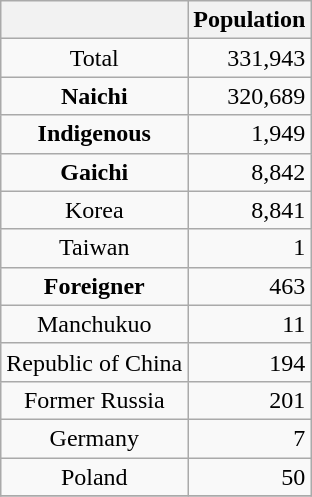<table class=wikitable align=center>
<tr ---->
<th align=center></th>
<th align=center>Population</th>
</tr>
<tr ---->
<td align=center>Total</td>
<td align=right>331,943</td>
</tr>
<tr ---->
<td align=center><strong>Naichi</strong></td>
<td align=right>320,689</td>
</tr>
<tr ---->
<td align=center><strong>Indigenous</strong></td>
<td align=right>1,949</td>
</tr>
<tr ---->
<td align=center><strong>Gaichi</strong></td>
<td align=right>8,842</td>
</tr>
<tr ---->
<td align=center>Korea</td>
<td align=right>8,841</td>
</tr>
<tr ---->
<td align=center>Taiwan</td>
<td align=right>1</td>
</tr>
<tr ---->
<td align=center><strong>Foreigner</strong></td>
<td align=right>463</td>
</tr>
<tr ---->
<td align=center>Manchukuo</td>
<td align=right>11</td>
</tr>
<tr ---->
<td align=center>Republic of China</td>
<td align=right>194</td>
</tr>
<tr ---->
<td align=center>Former Russia </td>
<td align=right>201</td>
</tr>
<tr ---->
<td align=center>Germany</td>
<td align=right>7</td>
</tr>
<tr ---->
<td align=center>Poland</td>
<td align=right>50</td>
</tr>
<tr ---->
</tr>
</table>
